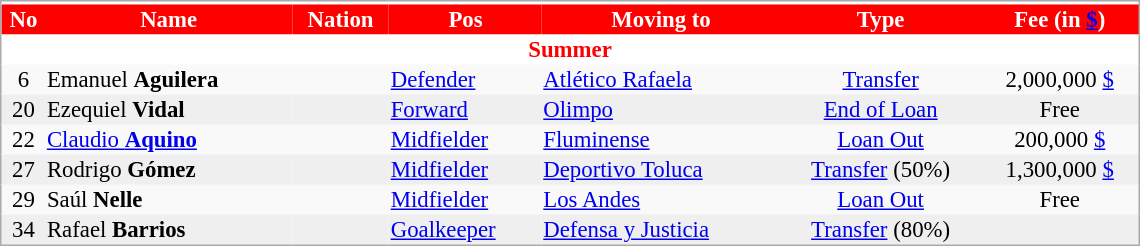<table cellspacing="0" style="background: #f9f9f9; border: 1px #aaa solid; border-collapse: collapse; font-size: 95%;" width="760px">
<tr bgcolor=#FFFFFF style="color: #FF0000;">
<th colspan=7></th>
</tr>
<tr bgcolor=#FF0000 style="color:#FFFFFF;">
<th>No</th>
<th>Name</th>
<th>Nation</th>
<th>Pos</th>
<th>Moving to</th>
<th>Type</th>
<th>Fee (in <a href='#'>$</a>)</th>
</tr>
<tr bgcolor=#FFFFFF style="color: #FF0000;">
<th colspan=7>Summer</th>
</tr>
<tr>
<td align=center>6</td>
<td align="left">Emanuel <strong>Aguilera</strong></td>
<td align=center></td>
<td align=left><a href='#'>Defender</a></td>
<td align=left> <a href='#'>Atlético Rafaela</a></td>
<td align=center><a href='#'>Transfer</a></td>
<td align=center>2,000,000 <a href='#'>$</a></td>
</tr>
<tr bgcolor="#EFEFEF">
<td align=center>20</td>
<td align="left">Ezequiel <strong>Vidal</strong></td>
<td align=center></td>
<td align=left><a href='#'>Forward</a></td>
<td align=left> <a href='#'>Olimpo</a></td>
<td align=center><a href='#'>End of Loan</a></td>
<td align=center>Free</td>
</tr>
<tr>
<td align=center>22</td>
<td align="left"><a href='#'>Claudio <strong>Aquino</strong></a></td>
<td align=center></td>
<td align=left><a href='#'>Midfielder</a></td>
<td align=left> <a href='#'>Fluminense</a></td>
<td align=center><a href='#'>Loan Out</a></td>
<td align=center>200,000 <a href='#'>$</a></td>
</tr>
<tr bgcolor="#EFEFEF">
<td align=center>27</td>
<td align="left">Rodrigo <strong>Gómez</strong></td>
<td align=center></td>
<td align=left><a href='#'>Midfielder</a></td>
<td align=left> <a href='#'>Deportivo Toluca</a></td>
<td align=center><a href='#'>Transfer</a> (50%)</td>
<td align=center>1,300,000 <a href='#'>$</a></td>
</tr>
<tr>
<td align=center>29</td>
<td align="left">Saúl <strong>Nelle</strong></td>
<td align=center></td>
<td align=left><a href='#'>Midfielder</a></td>
<td align=left> <a href='#'>Los Andes</a></td>
<td align=center><a href='#'>Loan Out</a></td>
<td align=center>Free</td>
</tr>
<tr bgcolor="#EFEFEF">
<td align=center>34</td>
<td align="left">Rafael <strong>Barrios</strong></td>
<td align=center></td>
<td align=left><a href='#'>Goalkeeper</a></td>
<td align=left> <a href='#'>Defensa y Justicia</a></td>
<td align=center><a href='#'>Transfer</a> (80%)</td>
<td align=center></td>
</tr>
<tr>
</tr>
</table>
